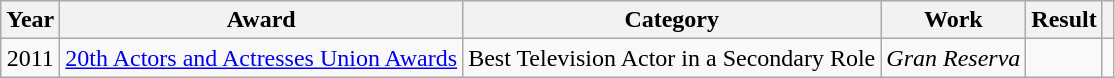<table class="wikitable sortable">
<tr>
<th>Year</th>
<th>Award</th>
<th>Category</th>
<th>Work</th>
<th>Result</th>
<th scope="col" class="unsortable"></th>
</tr>
<tr>
<td align = "center">2011</td>
<td><a href='#'>20th Actors and Actresses Union Awards</a></td>
<td>Best Television Actor in a Secondary Role</td>
<td><em>Gran Reserva</em></td>
<td></td>
<td align = "center"></td>
</tr>
</table>
